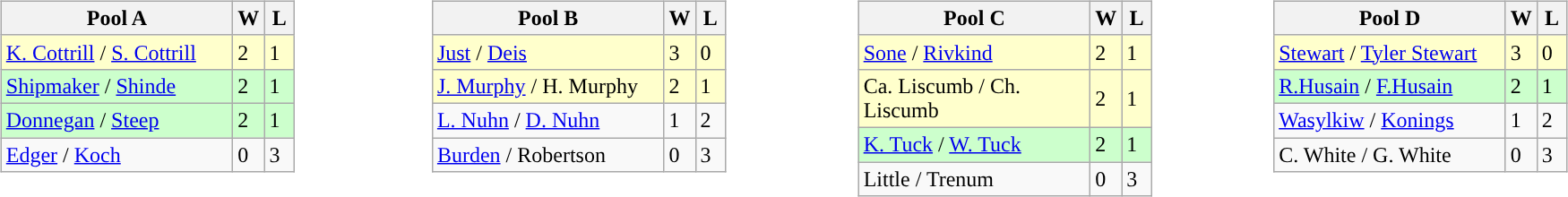<table>
<tr>
<td style="width:10%; vertical-align:top;"><br><table class="wikitable">
<tr>
<th width=165>Pool A</th>
<th width=15>W</th>
<th width=15>L</th>
</tr>
<tr style="background:#ffffcc;">
<td> <a href='#'>K. Cottrill</a> / <a href='#'>S. Cottrill</a></td>
<td>2</td>
<td>1</td>
</tr>
<tr style="background:#ccffcc;">
<td> <a href='#'>Shipmaker</a> / <a href='#'>Shinde</a></td>
<td>2</td>
<td>1</td>
</tr>
<tr style="background:#ccffcc;">
<td> <a href='#'>Donnegan</a> / <a href='#'>Steep</a></td>
<td>2</td>
<td>1</td>
</tr>
<tr>
<td> <a href='#'>Edger</a> / <a href='#'>Koch</a></td>
<td>0</td>
<td>3</td>
</tr>
</table>
</td>
<td style="width:10%; vertical-align:top;"><br><table class="wikitable">
<tr>
<th width=165>Pool B</th>
<th width=15>W</th>
<th width=15>L</th>
</tr>
<tr style="background:#ffffcc;">
<td> <a href='#'>Just</a> / <a href='#'>Deis</a></td>
<td>3</td>
<td>0</td>
</tr>
<tr style="background:#ffffcc;">
<td> <a href='#'>J. Murphy</a> / H. Murphy</td>
<td>2</td>
<td>1</td>
</tr>
<tr>
<td> <a href='#'>L. Nuhn</a> / <a href='#'>D. Nuhn</a></td>
<td>1</td>
<td>2</td>
</tr>
<tr>
<td> <a href='#'>Burden</a> / Robertson</td>
<td>0</td>
<td>3</td>
</tr>
</table>
</td>
<td style="width:10%; vertical-align:top;"><br><table class="wikitable">
<tr>
<th width=165>Pool C</th>
<th width=15>W</th>
<th width=15>L</th>
</tr>
<tr style="background:#ffffcc;">
<td> <a href='#'>Sone</a> / <a href='#'>Rivkind</a></td>
<td>2</td>
<td>1</td>
</tr>
<tr style="background:#ffffcc;">
<td> Ca. Liscumb / Ch. Liscumb</td>
<td>2</td>
<td>1</td>
</tr>
<tr style="background:#ccffcc;">
<td> <a href='#'>K. Tuck</a> / <a href='#'>W. Tuck</a></td>
<td>2</td>
<td>1</td>
</tr>
<tr>
<td> Little / Trenum</td>
<td>0</td>
<td>3</td>
</tr>
</table>
</td>
<td style="width:10%; vertical-align:top;"><br><table class="wikitable">
<tr>
<th width=165>Pool D</th>
<th width=15>W</th>
<th width=15>L</th>
</tr>
<tr style="background:#ffffcc;">
<td> <a href='#'>Stewart</a> / <a href='#'>Tyler Stewart</a></td>
<td>3</td>
<td>0</td>
</tr>
<tr style="background:#ccffcc;">
<td> <a href='#'>R.Husain</a> / <a href='#'>F.Husain</a></td>
<td>2</td>
<td>1</td>
</tr>
<tr>
<td> <a href='#'>Wasylkiw</a> / <a href='#'>Konings</a></td>
<td>1</td>
<td>2</td>
</tr>
<tr>
<td> C. White / G. White</td>
<td>0</td>
<td>3</td>
</tr>
</table>
</td>
</tr>
</table>
